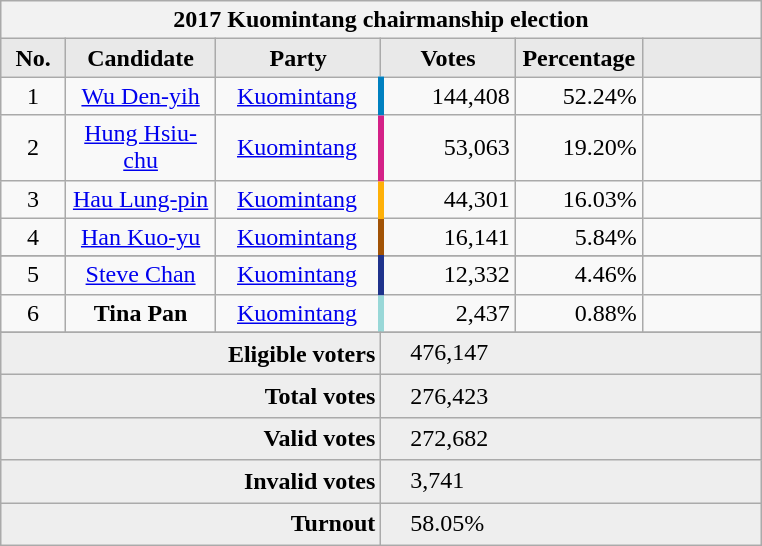<table class="wikitable sortable" style="margin:auto; text-align:center">
<tr>
<th colspan="7" width=500px>2017 Kuomintang chairmanship election</th>
</tr>
<tr>
<th style="background-color:#E9E9E9;text-align:center;" width="35">No.</th>
<th style="background-color:#E9E9E9;text-align:center;" width="90">Candidate</th>
<th style="background-color:#E9E9E9;text-align:center;" width="100">Party</th>
<th style="background-color:#E9E9E9;text-align:center;" width="80">Votes</th>
<th style="background-color:#E9E9E9;text-align:center;" width="70">Percentage</th>
<th style="background-color:#E9E9E9;text-align:center;" width="70"></th>
</tr>
<tr>
<td>1</td>
<td style="text-align:center;"><a href='#'>Wu Den-yih</a></td>
<td><a href='#'>Kuomintang</a></td>
<td style="border-left:4px solid #0080C0;" align="right">144,408</td>
<td align="right">52.24%</td>
<td align="center"></td>
</tr>
<tr>
<td>2</td>
<td style="text-align:center;"><a href='#'>Hung Hsiu-chu</a></td>
<td><a href='#'>Kuomintang</a></td>
<td style="border-left:4px solid #D42187;" align="right">53,063</td>
<td align="right">19.20%</td>
<td align="center"></td>
</tr>
<tr>
<td>3</td>
<td style="text-align:center;"><a href='#'>Hau Lung-pin</a></td>
<td><a href='#'>Kuomintang</a></td>
<td style="border-left:4px solid #FEB008;" align="right">44,301</td>
<td align="right">16.03%</td>
<td align="center"></td>
</tr>
<tr>
<td>4</td>
<td style="text-align:center;"><a href='#'>Han Kuo-yu</a></td>
<td><a href='#'>Kuomintang</a></td>
<td style="border-left:4px solid #A25306;" align="right">16,141</td>
<td align="right">5.84%</td>
<td align="center"></td>
</tr>
<tr>
</tr>
<tr>
<td>5</td>
<td style="text-align:center;"><a href='#'>Steve Chan</a></td>
<td><a href='#'>Kuomintang</a></td>
<td style="border-left:4px solid #1F338C;" align="right">12,332</td>
<td align="right">4.46%</td>
<td align="center"></td>
</tr>
<tr>
<td>6</td>
<td style="text-align:center;"><strong>Tina Pan</strong></td>
<td><a href='#'>Kuomintang</a></td>
<td style="border-left:4px solid #99D8D8;" align="right">2,437</td>
<td align="right">0.88%</td>
<td align="center"></td>
</tr>
<tr>
</tr>
<tr bgcolor=EEEEEE class="sortbottom">
<td colspan="3" style="text-align: right"><strong>Eligible voters</strong></td>
<td colspan="3" align="left">　476,147</td>
</tr>
<tr bgcolor=EEEEEE class="sortbottom">
<td colspan="3" style="text-align: right"><strong>Total votes</strong></td>
<td colspan="3" align="left">　276,423</td>
</tr>
<tr bgcolor=EEEEEE class="sortbottom">
<td colspan="3" style="text-align: right"><strong>Valid votes</strong></td>
<td colspan="3" align="left">　272,682</td>
</tr>
<tr bgcolor=EEEEEE class="sortbottom">
<td colspan="3" style="text-align: right"><strong>Invalid votes</strong></td>
<td colspan="3" align="left">　3,741</td>
</tr>
<tr bgcolor=EEEEEE class="sortbottom">
<td colspan="3" style="text-align: right"><strong>Turnout</strong></td>
<td colspan="3" align="left">　58.05%</td>
</tr>
</table>
